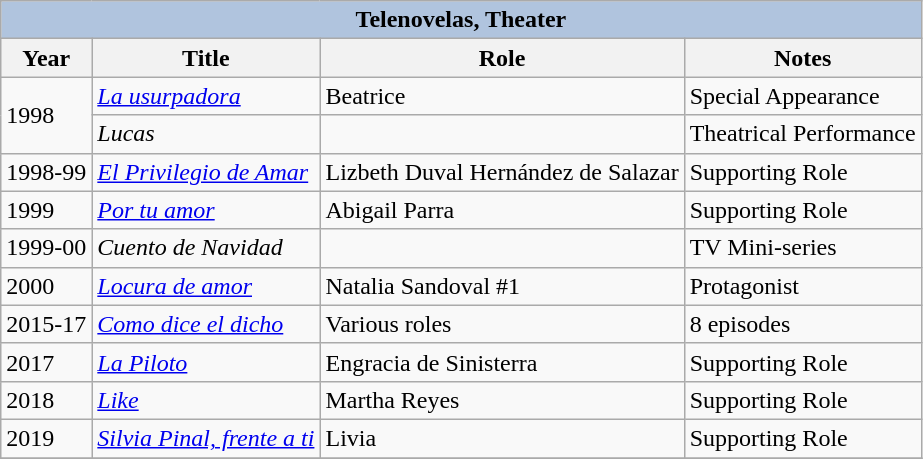<table class="wikitable">
<tr>
<th colspan="5" style="background:LightSteelBlue;">Telenovelas, Theater</th>
</tr>
<tr>
<th>Year</th>
<th>Title</th>
<th>Role</th>
<th>Notes</th>
</tr>
<tr>
<td rowspan=2>1998</td>
<td><em><a href='#'>La usurpadora</a></em></td>
<td>Beatrice</td>
<td>Special Appearance</td>
</tr>
<tr>
<td><em>Lucas</em></td>
<td></td>
<td>Theatrical Performance</td>
</tr>
<tr>
<td>1998-99</td>
<td><em><a href='#'>El Privilegio de Amar</a></em></td>
<td>Lizbeth Duval Hernández de Salazar</td>
<td>Supporting Role</td>
</tr>
<tr>
<td>1999</td>
<td><em><a href='#'>Por tu amor</a></em></td>
<td>Abigail Parra</td>
<td>Supporting Role</td>
</tr>
<tr>
<td>1999-00</td>
<td><em>Cuento de Navidad</em></td>
<td></td>
<td>TV Mini-series</td>
</tr>
<tr>
<td>2000</td>
<td><em><a href='#'>Locura de amor</a></em></td>
<td>Natalia Sandoval #1</td>
<td>Protagonist</td>
</tr>
<tr>
<td>2015-17</td>
<td><em><a href='#'>Como dice el dicho</a></em></td>
<td>Various roles</td>
<td>8 episodes</td>
</tr>
<tr>
<td>2017</td>
<td><em><a href='#'>La Piloto</a></em></td>
<td>Engracia de Sinisterra</td>
<td>Supporting Role</td>
</tr>
<tr>
<td>2018</td>
<td><em><a href='#'>Like</a></em></td>
<td>Martha Reyes</td>
<td>Supporting Role</td>
</tr>
<tr>
<td>2019</td>
<td><em><a href='#'>Silvia Pinal, frente a ti</a></em></td>
<td>Livia</td>
<td>Supporting Role</td>
</tr>
<tr>
</tr>
</table>
